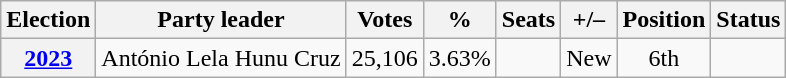<table class=wikitable style=text-align:center>
<tr>
<th>Election</th>
<th>Party leader</th>
<th>Votes</th>
<th>%</th>
<th>Seats</th>
<th>+/–</th>
<th>Position</th>
<th>Status</th>
</tr>
<tr>
<th><a href='#'>2023</a></th>
<td>António Lela Hunu Cruz</td>
<td>25,106</td>
<td>3.63%</td>
<td></td>
<td>New</td>
<td> 6th</td>
<td></td>
</tr>
</table>
